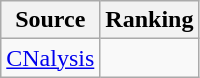<table class="wikitable" style="text-align:center">
<tr>
<th>Source</th>
<th>Ranking</th>
</tr>
<tr>
<td align=left><a href='#'>CNalysis</a></td>
<td></td>
</tr>
</table>
